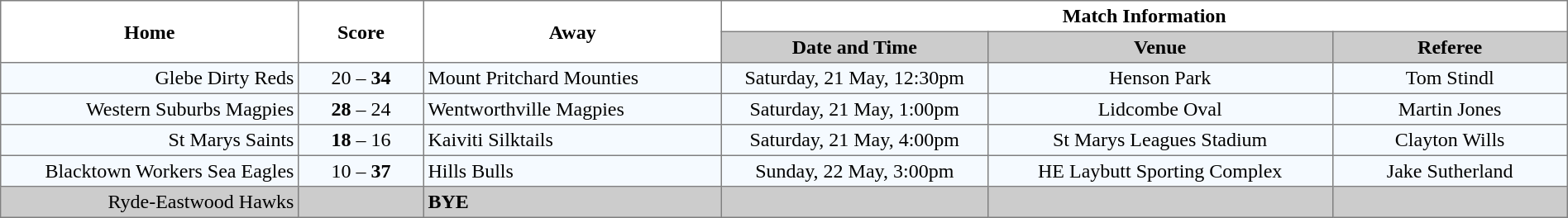<table border="1" cellpadding="3" cellspacing="0" width="100%" style="border-collapse:collapse;  text-align:center;">
<tr>
<th rowspan="2" width="19%">Home</th>
<th rowspan="2" width="8%">Score</th>
<th rowspan="2" width="19%">Away</th>
<th colspan="3">Match Information</th>
</tr>
<tr style="background:#CCCCCC">
<th width="17%">Date and Time</th>
<th width="22%">Venue</th>
<th width="50%">Referee</th>
</tr>
<tr style="text-align:center; background:#f5faff;">
<td align="right">Glebe Dirty Reds </td>
<td>20 – <strong>34</strong></td>
<td align="left"> Mount Pritchard Mounties</td>
<td>Saturday, 21 May, 12:30pm</td>
<td>Henson Park</td>
<td>Tom Stindl</td>
</tr>
<tr style="text-align:center; background:#f5faff;">
<td align="right">Western Suburbs Magpies </td>
<td><strong>28</strong> – 24</td>
<td align="left"> Wentworthville Magpies</td>
<td>Saturday, 21 May, 1:00pm</td>
<td>Lidcombe Oval</td>
<td>Martin Jones</td>
</tr>
<tr style="text-align:center; background:#f5faff;">
<td align="right">St Marys Saints </td>
<td><strong>18</strong> – 16</td>
<td align="left"> Kaiviti Silktails</td>
<td>Saturday, 21 May, 4:00pm</td>
<td>St Marys Leagues Stadium</td>
<td>Clayton Wills</td>
</tr>
<tr style="text-align:center; background:#f5faff;">
<td align="right">Blacktown Workers Sea Eagles </td>
<td>10 – <strong>37</strong></td>
<td align="left"> Hills Bulls</td>
<td>Sunday, 22 May, 3:00pm</td>
<td>HE Laybutt Sporting Complex</td>
<td>Jake Sutherland</td>
</tr>
<tr style="text-align:center; background:#CCCCCC;">
<td align="right">Ryde-Eastwood Hawks </td>
<td></td>
<td align="left"><strong>BYE</strong></td>
<td></td>
<td></td>
<td></td>
</tr>
</table>
